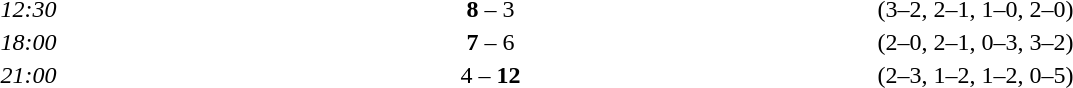<table style="text-align:center">
<tr>
<th width=100></th>
<th width=200></th>
<th width=100></th>
<th width=200></th>
</tr>
<tr>
<td><em>12:30</em></td>
<td align=right><strong></strong></td>
<td><strong>8</strong> – 3</td>
<td align=left></td>
<td>(3–2, 2–1, 1–0, 2–0)</td>
</tr>
<tr>
<td><em>18:00</em></td>
<td align=right><strong></strong></td>
<td><strong>7</strong> – 6</td>
<td align=left></td>
<td>(2–0, 2–1, 0–3, 3–2)</td>
</tr>
<tr>
<td><em>21:00</em></td>
<td align=right></td>
<td>4 – <strong>12</strong></td>
<td align=left><strong></strong></td>
<td>(2–3, 1–2, 1–2, 0–5)</td>
</tr>
</table>
